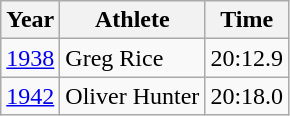<table class="wikitable">
<tr>
<th>Year</th>
<th>Athlete</th>
<th>Time</th>
</tr>
<tr>
<td><a href='#'>1938</a></td>
<td>Greg Rice</td>
<td>20:12.9</td>
</tr>
<tr>
<td><a href='#'>1942</a></td>
<td>Oliver Hunter</td>
<td>20:18.0</td>
</tr>
</table>
